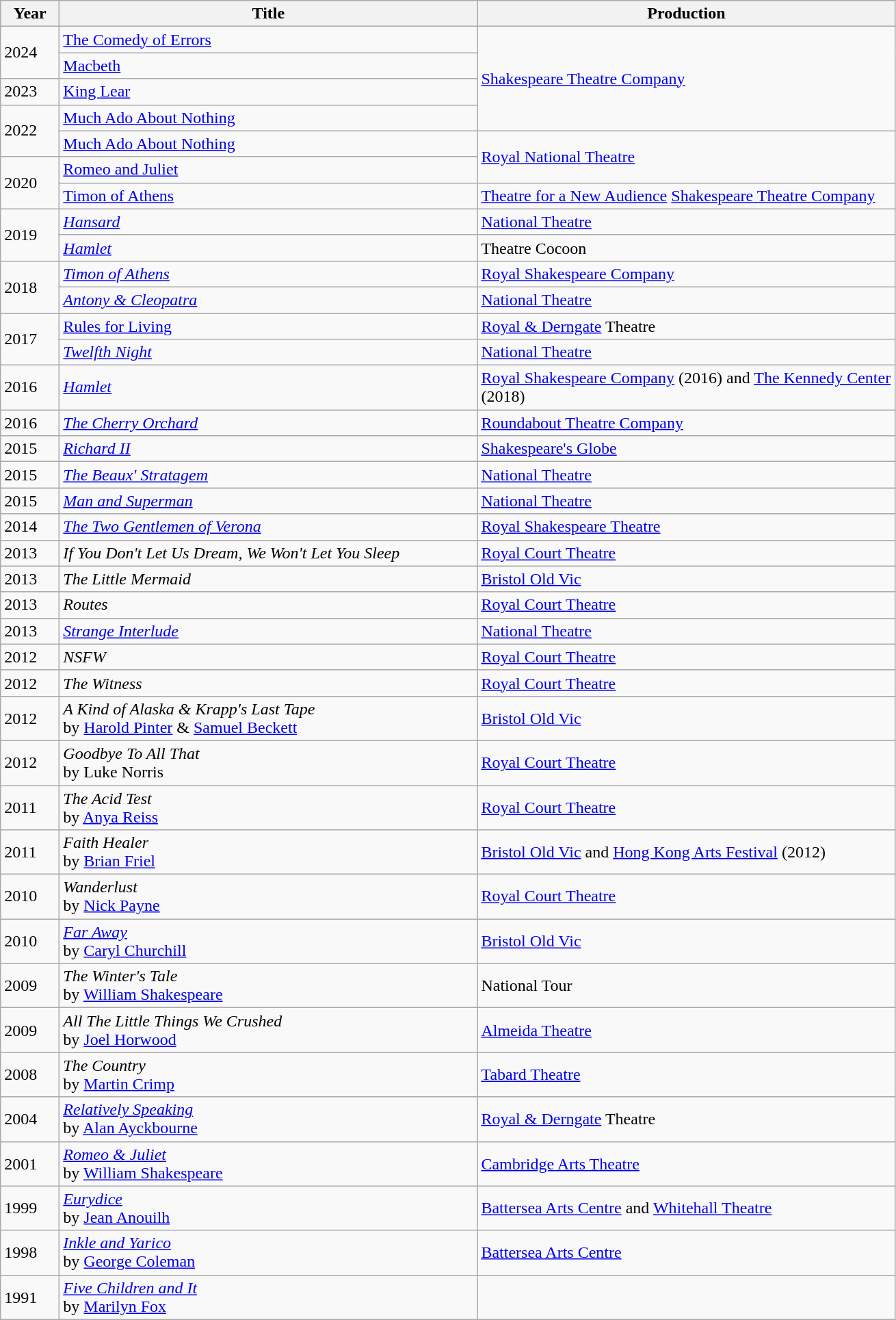<table class="wikitable">
<tr>
<th scope="col" width="50">Year</th>
<th scope="col" width="400">Title</th>
<th scope="col" width="400">Production</th>
</tr>
<tr>
<td rowspan="2">2024</td>
<td><a href='#'>The Comedy of Errors</a></td>
<td rowspan=4><a href='#'>Shakespeare Theatre Company</a></td>
</tr>
<tr>
<td><a href='#'>Macbeth</a></td>
</tr>
<tr>
<td>2023</td>
<td><a href='#'>King Lear</a></td>
</tr>
<tr>
<td rowspan=2>2022</td>
<td><a href='#'>Much Ado About Nothing</a></td>
</tr>
<tr>
<td><a href='#'>Much Ado About Nothing</a></td>
<td rowspan=2><a href='#'>Royal National Theatre</a></td>
</tr>
<tr>
<td rowspan=2>2020</td>
<td><a href='#'>Romeo and Juliet</a></td>
</tr>
<tr>
<td><a href='#'>Timon of Athens</a></td>
<td><a href='#'>Theatre for a New Audience</a> <a href='#'>Shakespeare Theatre Company</a></td>
</tr>
<tr>
<td rowspan=2>2019</td>
<td><em><a href='#'>Hansard</a></em></td>
<td><a href='#'>National Theatre</a></td>
</tr>
<tr>
<td><em><a href='#'>Hamlet</a></em></td>
<td>Theatre Cocoon</td>
</tr>
<tr>
<td rowspan=2>2018</td>
<td><em><a href='#'>Timon of Athens</a></em></td>
<td><a href='#'>Royal Shakespeare Company</a></td>
</tr>
<tr>
<td><a href='#'><em>Antony & Cleopatra</em></a></td>
<td><a href='#'>National Theatre</a></td>
</tr>
<tr>
<td rowspan=2>2017</td>
<td><em><a href='#'></em>Rules for Living<em></a></em></td>
<td><a href='#'>Royal & Derngate</a> Theatre</td>
</tr>
<tr>
<td><em><a href='#'>Twelfth Night</a></em></td>
<td><a href='#'>National Theatre</a></td>
</tr>
<tr>
<td>2016</td>
<td><em><a href='#'>Hamlet</a></em></td>
<td><a href='#'>Royal Shakespeare Company</a> (2016) and <a href='#'>The Kennedy Center</a> (2018)</td>
</tr>
<tr>
<td>2016</td>
<td><em><a href='#'>The Cherry Orchard</a></em></td>
<td><a href='#'>Roundabout Theatre Company</a></td>
</tr>
<tr>
<td>2015</td>
<td><em><a href='#'>Richard II</a></em></td>
<td><a href='#'>Shakespeare's Globe</a></td>
</tr>
<tr>
<td>2015</td>
<td><em><a href='#'>The Beaux' Stratagem</a></em></td>
<td><a href='#'>National Theatre</a></td>
</tr>
<tr>
<td>2015</td>
<td><em><a href='#'>Man and Superman</a></em></td>
<td><a href='#'>National Theatre</a></td>
</tr>
<tr>
<td>2014</td>
<td><em><a href='#'>The Two Gentlemen of Verona</a></em></td>
<td><a href='#'>Royal Shakespeare Theatre</a></td>
</tr>
<tr>
<td>2013</td>
<td><em>If You Don't Let Us Dream, We Won't Let You Sleep</em></td>
<td><a href='#'>Royal Court Theatre</a></td>
</tr>
<tr>
<td>2013</td>
<td><em>The Little Mermaid</em></td>
<td><a href='#'>Bristol Old Vic</a></td>
</tr>
<tr>
<td>2013</td>
<td><em>Routes</em></td>
<td><a href='#'>Royal Court Theatre</a></td>
</tr>
<tr>
<td>2013</td>
<td><em><a href='#'>Strange Interlude</a></em></td>
<td><a href='#'>National Theatre</a></td>
</tr>
<tr>
<td>2012</td>
<td><em>NSFW</em></td>
<td><a href='#'>Royal Court Theatre</a></td>
</tr>
<tr>
<td>2012</td>
<td><em>The Witness</em></td>
<td><a href='#'>Royal Court Theatre</a></td>
</tr>
<tr>
<td>2012</td>
<td><em>A Kind of Alaska & Krapp's Last Tape</em> <br>by <a href='#'>Harold Pinter</a> & <a href='#'>Samuel Beckett</a></td>
<td><a href='#'>Bristol Old Vic</a></td>
</tr>
<tr>
<td>2012</td>
<td><em>Goodbye To All That</em> <br>by Luke Norris</td>
<td><a href='#'>Royal Court Theatre</a></td>
</tr>
<tr>
<td>2011</td>
<td><em>The Acid Test</em> <br>by <a href='#'>Anya Reiss</a></td>
<td><a href='#'>Royal Court Theatre</a></td>
</tr>
<tr>
<td>2011</td>
<td><em>Faith Healer</em> <br>by <a href='#'>Brian Friel</a></td>
<td><a href='#'>Bristol Old Vic</a> and <a href='#'>Hong Kong Arts Festival</a> (2012)</td>
</tr>
<tr>
<td>2010</td>
<td><em>Wanderlust</em> <br>by <a href='#'>Nick Payne</a></td>
<td><a href='#'>Royal Court Theatre</a></td>
</tr>
<tr>
<td>2010</td>
<td><em><a href='#'>Far Away</a></em> <br>by <a href='#'>Caryl Churchill</a></td>
<td><a href='#'>Bristol Old Vic</a></td>
</tr>
<tr>
<td>2009</td>
<td><em>The Winter's Tale</em> <br>by <a href='#'>William Shakespeare</a></td>
<td>National Tour</td>
</tr>
<tr>
<td>2009</td>
<td><em>All The Little Things We Crushed</em> <br>by <a href='#'>Joel Horwood</a></td>
<td><a href='#'>Almeida Theatre</a></td>
</tr>
<tr>
<td>2008</td>
<td><em>The Country</em> <br>by <a href='#'>Martin Crimp</a></td>
<td><a href='#'>Tabard Theatre</a></td>
</tr>
<tr>
<td>2004</td>
<td><em><a href='#'>Relatively Speaking</a></em><br>by <a href='#'>Alan Ayckbourne</a></td>
<td><a href='#'>Royal & Derngate</a> Theatre</td>
</tr>
<tr>
<td>2001</td>
<td><em><a href='#'>Romeo & Juliet</a></em><br>by <a href='#'>William Shakespeare</a></td>
<td><a href='#'>Cambridge Arts Theatre</a></td>
</tr>
<tr>
<td>1999</td>
<td><em><a href='#'>Eurydice</a></em><br>by <a href='#'>Jean Anouilh</a></td>
<td><a href='#'>Battersea Arts Centre</a> and <a href='#'>Whitehall Theatre</a></td>
</tr>
<tr>
<td>1998</td>
<td><em><a href='#'>Inkle and Yarico</a></em><br>by <a href='#'>George Coleman</a></td>
<td><a href='#'>Battersea Arts Centre</a></td>
</tr>
<tr>
<td>1991</td>
<td><em><a href='#'>Five Children and It</a></em><br>by <a href='#'>Marilyn Fox</a></td>
<td></td>
</tr>
</table>
